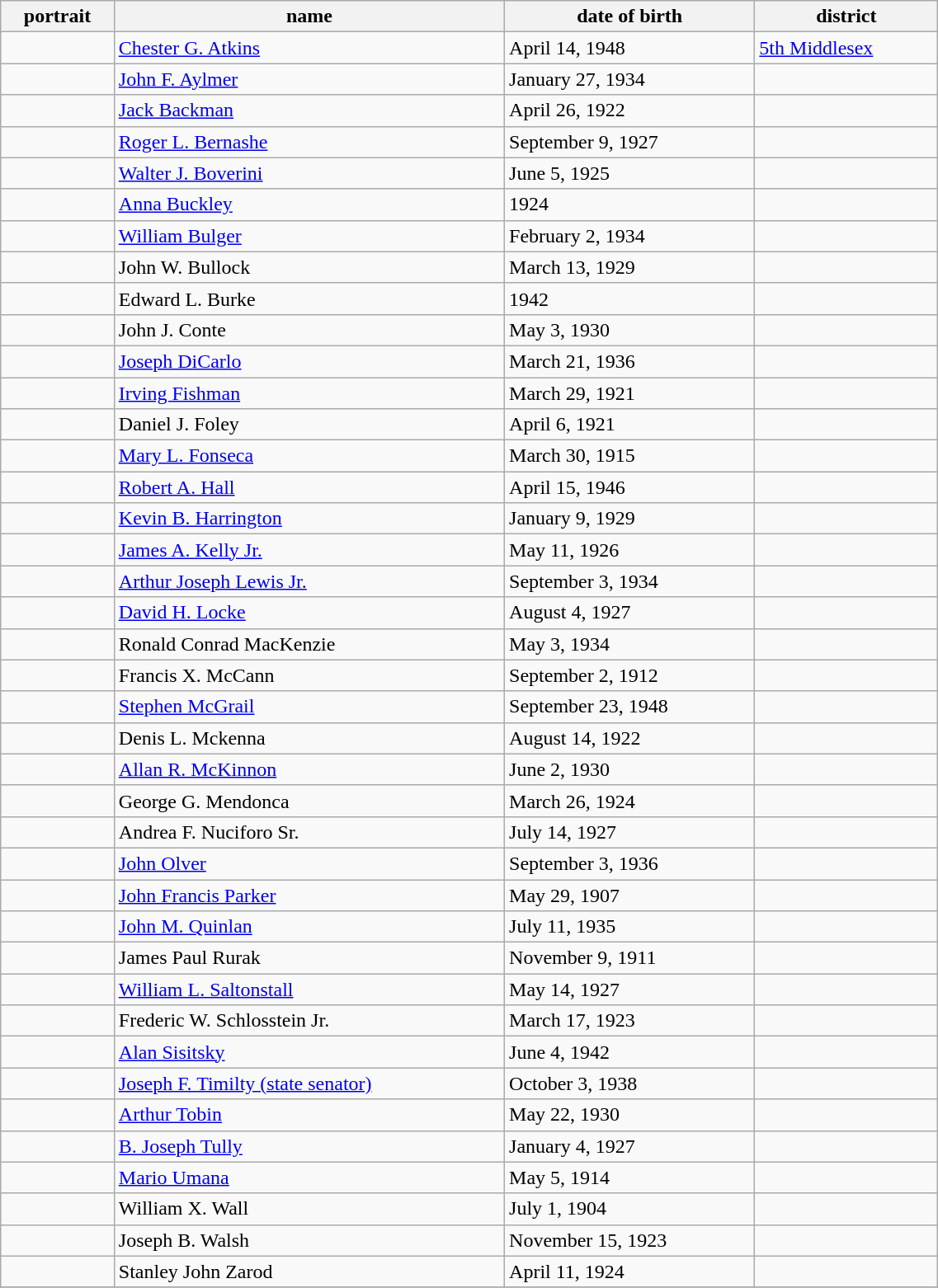<table class='wikitable sortable' style="width:60%">
<tr>
<th>portrait</th>
<th>name </th>
<th data-sort-type=date>date of birth </th>
<th>district </th>
</tr>
<tr>
<td></td>
<td><a href='#'>Chester G. Atkins</a></td>
<td>April 14, 1948</td>
<td><a href='#'>5th Middlesex</a></td>
</tr>
<tr>
<td></td>
<td><a href='#'>John F. Aylmer</a></td>
<td>January 27, 1934</td>
<td></td>
</tr>
<tr>
<td></td>
<td><a href='#'>Jack Backman</a></td>
<td>April 26, 1922</td>
<td></td>
</tr>
<tr>
<td></td>
<td><a href='#'>Roger L. Bernashe</a></td>
<td>September 9, 1927</td>
<td></td>
</tr>
<tr>
<td></td>
<td><a href='#'>Walter J. Boverini</a></td>
<td>June 5, 1925</td>
<td></td>
</tr>
<tr>
<td></td>
<td><a href='#'>Anna Buckley</a></td>
<td>1924</td>
<td></td>
</tr>
<tr>
<td></td>
<td><a href='#'>William Bulger</a></td>
<td>February 2, 1934</td>
<td></td>
</tr>
<tr>
<td></td>
<td>John W. Bullock</td>
<td>March 13, 1929</td>
<td></td>
</tr>
<tr>
<td></td>
<td>Edward L. Burke</td>
<td>1942</td>
<td></td>
</tr>
<tr>
<td></td>
<td>John J. Conte</td>
<td>May 3, 1930</td>
<td></td>
</tr>
<tr>
<td></td>
<td><a href='#'>Joseph DiCarlo</a></td>
<td>March 21, 1936</td>
<td></td>
</tr>
<tr>
<td></td>
<td><a href='#'>Irving Fishman</a></td>
<td>March 29, 1921</td>
<td></td>
</tr>
<tr>
<td></td>
<td>Daniel J. Foley</td>
<td>April 6, 1921</td>
<td></td>
</tr>
<tr>
<td></td>
<td><a href='#'>Mary L. Fonseca</a></td>
<td>March 30, 1915</td>
<td></td>
</tr>
<tr>
<td></td>
<td><a href='#'>Robert A. Hall</a></td>
<td>April 15, 1946</td>
<td></td>
</tr>
<tr>
<td></td>
<td><a href='#'>Kevin B. Harrington</a></td>
<td>January 9, 1929</td>
<td></td>
</tr>
<tr>
<td></td>
<td><a href='#'>James A. Kelly Jr.</a></td>
<td>May 11, 1926</td>
<td></td>
</tr>
<tr>
<td></td>
<td><a href='#'>Arthur Joseph Lewis Jr.</a></td>
<td>September 3, 1934</td>
<td></td>
</tr>
<tr>
<td></td>
<td><a href='#'>David H. Locke</a></td>
<td>August 4, 1927</td>
<td></td>
</tr>
<tr>
<td></td>
<td>Ronald Conrad MacKenzie</td>
<td>May 3, 1934</td>
<td></td>
</tr>
<tr>
<td></td>
<td>Francis X. McCann</td>
<td>September 2, 1912</td>
<td></td>
</tr>
<tr>
<td></td>
<td><a href='#'>Stephen McGrail</a></td>
<td>September 23, 1948</td>
<td></td>
</tr>
<tr>
<td></td>
<td>Denis L. Mckenna</td>
<td>August 14, 1922</td>
<td></td>
</tr>
<tr>
<td></td>
<td><a href='#'>Allan R. McKinnon</a></td>
<td>June 2, 1930</td>
<td></td>
</tr>
<tr>
<td></td>
<td>George G. Mendonca</td>
<td>March 26, 1924</td>
<td></td>
</tr>
<tr>
<td></td>
<td>Andrea F. Nuciforo Sr.</td>
<td>July 14, 1927</td>
<td></td>
</tr>
<tr>
<td></td>
<td><a href='#'>John Olver</a></td>
<td>September 3, 1936</td>
<td></td>
</tr>
<tr>
<td></td>
<td><a href='#'>John Francis Parker</a></td>
<td>May 29, 1907</td>
<td></td>
</tr>
<tr>
<td></td>
<td><a href='#'>John M. Quinlan</a></td>
<td>July 11, 1935</td>
<td></td>
</tr>
<tr>
<td></td>
<td>James Paul Rurak</td>
<td>November 9, 1911</td>
<td></td>
</tr>
<tr>
<td></td>
<td><a href='#'>William L. Saltonstall</a></td>
<td>May 14, 1927</td>
<td></td>
</tr>
<tr>
<td></td>
<td>Frederic W. Schlosstein Jr.</td>
<td>March 17, 1923</td>
<td></td>
</tr>
<tr>
<td></td>
<td><a href='#'>Alan Sisitsky</a></td>
<td>June 4, 1942</td>
<td></td>
</tr>
<tr>
<td></td>
<td><a href='#'>Joseph F. Timilty (state senator)</a></td>
<td>October 3, 1938</td>
<td></td>
</tr>
<tr>
<td></td>
<td><a href='#'>Arthur Tobin</a></td>
<td>May 22, 1930</td>
<td></td>
</tr>
<tr>
<td></td>
<td><a href='#'>B. Joseph Tully</a></td>
<td>January 4, 1927</td>
<td></td>
</tr>
<tr>
<td></td>
<td><a href='#'>Mario Umana</a></td>
<td>May 5, 1914</td>
<td></td>
</tr>
<tr>
<td></td>
<td>William X. Wall</td>
<td>July 1, 1904</td>
<td></td>
</tr>
<tr>
<td></td>
<td>Joseph B. Walsh</td>
<td>November 15, 1923</td>
<td></td>
</tr>
<tr>
<td></td>
<td>Stanley John Zarod</td>
<td>April 11, 1924</td>
<td></td>
</tr>
<tr>
</tr>
</table>
